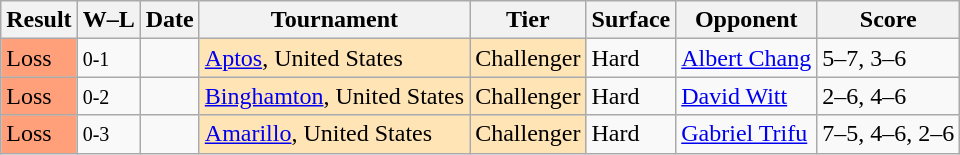<table class="sortable wikitable">
<tr>
<th>Result</th>
<th class="unsortable">W–L</th>
<th>Date</th>
<th>Tournament</th>
<th>Tier</th>
<th>Surface</th>
<th>Opponent</th>
<th class="unsortable">Score</th>
</tr>
<tr>
<td style="background:#ffa07a;">Loss</td>
<td><small>0-1</small></td>
<td></td>
<td style="background:moccasin;"><a href='#'>Aptos</a>, United States</td>
<td style="background:moccasin;">Challenger</td>
<td>Hard</td>
<td> <a href='#'>Albert Chang</a></td>
<td>5–7, 3–6</td>
</tr>
<tr>
<td style="background:#ffa07a;">Loss</td>
<td><small>0-2</small></td>
<td></td>
<td style="background:moccasin;"><a href='#'>Binghamton</a>, United States</td>
<td style="background:moccasin;">Challenger</td>
<td>Hard</td>
<td> <a href='#'>David Witt</a></td>
<td>2–6, 4–6</td>
</tr>
<tr>
<td style="background:#ffa07a;">Loss</td>
<td><small>0-3</small></td>
<td></td>
<td style="background:moccasin;"><a href='#'>Amarillo</a>, United States</td>
<td style="background:moccasin;">Challenger</td>
<td>Hard</td>
<td> <a href='#'>Gabriel Trifu</a></td>
<td>7–5, 4–6, 2–6</td>
</tr>
</table>
